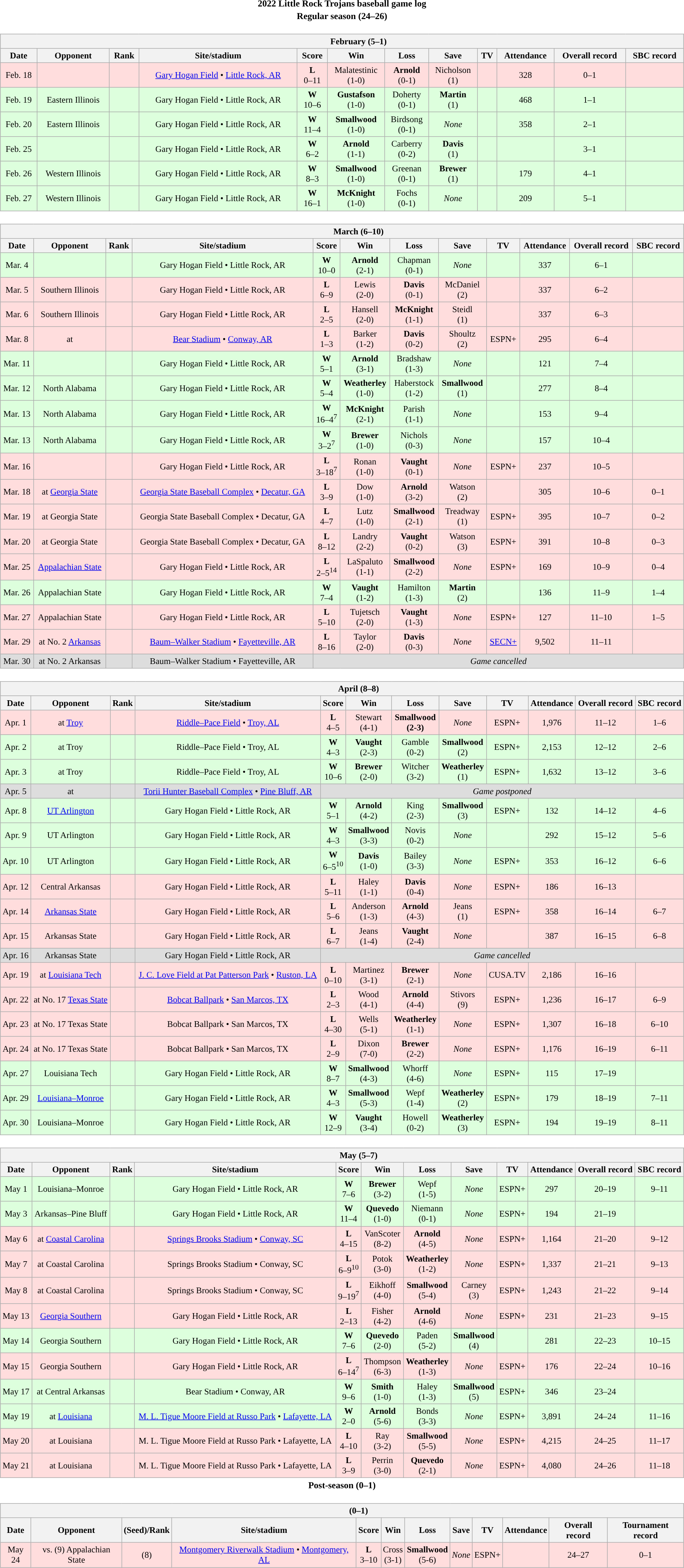<table class="toccolours" width=95% style="clear:both; margin:1.5em auto; text-align:center;">
<tr>
<th colspan=2>2022 Little Rock Trojans baseball game log</th>
</tr>
<tr>
<th colspan=2>Regular season (24–26)</th>
</tr>
<tr valign="top">
<td><br><table class="wikitable collapsible" style="margin:auto; width:100%; text-align:center; font-size:95%">
<tr>
<th colspan=12 style="padding-left:4em;">February (5–1)</th>
</tr>
<tr>
<th>Date</th>
<th>Opponent</th>
<th>Rank</th>
<th>Site/stadium</th>
<th>Score</th>
<th>Win</th>
<th>Loss</th>
<th>Save</th>
<th>TV</th>
<th>Attendance</th>
<th>Overall record</th>
<th>SBC record</th>
</tr>
<tr align="center" bgcolor=#ffdddd>
<td>Feb. 18</td>
<td></td>
<td></td>
<td><a href='#'>Gary Hogan Field</a> • <a href='#'>Little Rock, AR</a></td>
<td><strong>L</strong><br>0–11</td>
<td>Malatestinic<br>(1-0)</td>
<td><strong>Arnold</strong><br>(0-1)</td>
<td>Nicholson<br>(1)</td>
<td></td>
<td>328</td>
<td>0–1</td>
<td></td>
</tr>
<tr align="center" bgcolor=#ddffdd>
<td>Feb. 19</td>
<td>Eastern Illinois</td>
<td></td>
<td>Gary Hogan Field • Little Rock, AR</td>
<td><strong>W</strong><br>10–6</td>
<td><strong>Gustafson</strong><br>(1-0)</td>
<td>Doherty<br>(0-1)</td>
<td><strong>Martin</strong><br>(1)</td>
<td></td>
<td>468</td>
<td>1–1</td>
<td></td>
</tr>
<tr align="center" bgcolor=#ddffdd>
<td>Feb. 20</td>
<td>Eastern Illinois</td>
<td></td>
<td>Gary Hogan Field • Little Rock, AR</td>
<td><strong>W</strong><br>11–4</td>
<td><strong>Smallwood</strong><br>(1-0)</td>
<td>Birdsong<br>(0-1)</td>
<td><em>None</em></td>
<td></td>
<td>358</td>
<td>2–1</td>
<td></td>
</tr>
<tr align="center" bgcolor=#ddffdd>
<td>Feb. 25</td>
<td></td>
<td></td>
<td>Gary Hogan Field • Little Rock, AR</td>
<td><strong>W</strong><br>6–2</td>
<td><strong>Arnold</strong><br>(1-1)</td>
<td>Carberry<br>(0-2)</td>
<td><strong>Davis</strong><br>(1)</td>
<td></td>
<td></td>
<td>3–1</td>
<td></td>
</tr>
<tr align="center" bgcolor=#ddffdd>
<td>Feb. 26</td>
<td>Western Illinois</td>
<td></td>
<td>Gary Hogan Field • Little Rock, AR</td>
<td><strong>W</strong><br>8–3</td>
<td><strong>Smallwood</strong><br>(1-0)</td>
<td>Greenan<br>(0-1)</td>
<td><strong>Brewer</strong><br>(1)</td>
<td></td>
<td>179</td>
<td>4–1</td>
<td></td>
</tr>
<tr align="center" bgcolor=#ddffdd>
<td>Feb. 27</td>
<td>Western Illinois</td>
<td></td>
<td>Gary Hogan Field • Little Rock, AR</td>
<td><strong>W</strong><br>16–1</td>
<td><strong>McKnight</strong><br>(1-0)</td>
<td>Fochs<br>(0-1)</td>
<td><em>None</em></td>
<td></td>
<td>209</td>
<td>5–1</td>
<td></td>
</tr>
</table>
</td>
</tr>
<tr>
<td><br><table class="wikitable collapsible " style="margin:auto; width:100%; text-align:center; font-size:95%">
<tr>
<th colspan=12 style="padding-left:4em;">March (6–10)</th>
</tr>
<tr>
<th>Date</th>
<th>Opponent</th>
<th>Rank</th>
<th>Site/stadium</th>
<th>Score</th>
<th>Win</th>
<th>Loss</th>
<th>Save</th>
<th>TV</th>
<th>Attendance</th>
<th>Overall record</th>
<th>SBC record</th>
</tr>
<tr align="center" bgcolor=#ddffdd>
<td>Mar. 4</td>
<td></td>
<td></td>
<td>Gary Hogan Field • Little Rock, AR</td>
<td><strong>W</strong><br>10–0</td>
<td><strong>Arnold</strong><br>(2-1)</td>
<td>Chapman<br>(0-1)</td>
<td><em>None</em></td>
<td></td>
<td>337</td>
<td>6–1</td>
<td></td>
</tr>
<tr align="center" bgcolor=#ffdddd>
<td>Mar. 5</td>
<td>Southern Illinois</td>
<td></td>
<td>Gary Hogan Field • Little Rock, AR</td>
<td><strong>L</strong><br>6–9</td>
<td>Lewis<br>(2-0)</td>
<td><strong>Davis</strong><br>(0-1)</td>
<td>McDaniel<br>(2)</td>
<td></td>
<td>337</td>
<td>6–2</td>
<td></td>
</tr>
<tr align="center" bgcolor=#ffdddd>
<td>Mar. 6</td>
<td>Southern Illinois</td>
<td></td>
<td>Gary Hogan Field • Little Rock, AR</td>
<td><strong>L</strong><br>2–5</td>
<td>Hansell<br>(2-0)</td>
<td><strong>McKnight</strong><br>(1-1)</td>
<td>Steidl<br>(1)</td>
<td></td>
<td>337</td>
<td>6–3</td>
<td></td>
</tr>
<tr align="center" bgcolor=#ffdddd>
<td>Mar. 8</td>
<td>at </td>
<td></td>
<td><a href='#'>Bear Stadium</a> • <a href='#'>Conway, AR</a></td>
<td><strong>L</strong><br>1–3</td>
<td>Barker<br>(1-2)</td>
<td><strong>Davis</strong><br>(0-2)</td>
<td>Shoultz<br>(2)</td>
<td>ESPN+</td>
<td>295</td>
<td>6–4</td>
<td></td>
</tr>
<tr align="center" bgcolor=#ddffdd>
<td>Mar. 11</td>
<td></td>
<td></td>
<td>Gary Hogan Field • Little Rock, AR</td>
<td><strong>W</strong><br>5–1</td>
<td><strong>Arnold</strong><br>(3-1)</td>
<td>Bradshaw<br>(1-3)</td>
<td><em>None</em></td>
<td></td>
<td>121</td>
<td>7–4</td>
<td></td>
</tr>
<tr align="center" bgcolor=#ddffdd>
<td>Mar. 12</td>
<td>North Alabama</td>
<td></td>
<td>Gary Hogan Field • Little Rock, AR</td>
<td><strong>W</strong><br>5–4</td>
<td><strong>Weatherley</strong><br>(1-0)</td>
<td>Haberstock<br>(1-2)</td>
<td><strong>Smallwood</strong><br>(1)</td>
<td></td>
<td>277</td>
<td>8–4</td>
<td></td>
</tr>
<tr align="center" bgcolor=#ddffdd>
<td>Mar. 13</td>
<td>North Alabama</td>
<td></td>
<td>Gary Hogan Field • Little Rock, AR</td>
<td><strong>W</strong><br>16–4<sup>7</sup></td>
<td><strong>McKnight</strong><br>(2-1)</td>
<td>Parish<br>(1-1)</td>
<td><em>None</em></td>
<td></td>
<td>153</td>
<td>9–4</td>
<td></td>
</tr>
<tr align="center" bgcolor=#ddffdd>
<td>Mar. 13</td>
<td>North Alabama</td>
<td></td>
<td>Gary Hogan Field • Little Rock, AR</td>
<td><strong>W</strong><br>3–2<sup>7</sup></td>
<td><strong>Brewer</strong><br>(1-0)</td>
<td>Nichols<br>(0-3)</td>
<td><em>None</em></td>
<td></td>
<td>157</td>
<td>10–4</td>
<td></td>
</tr>
<tr align="center" bgcolor=#ffdddd>
<td>Mar. 16</td>
<td></td>
<td></td>
<td>Gary Hogan Field • Little Rock, AR</td>
<td><strong>L</strong><br>3–18<sup>7</sup></td>
<td>Ronan<br>(1-0)</td>
<td><strong>Vaught</strong><br>(0-1)</td>
<td><em>None</em></td>
<td>ESPN+</td>
<td>237</td>
<td>10–5</td>
<td></td>
</tr>
<tr align="center" bgcolor=#ffdddd>
<td>Mar. 18</td>
<td>at <a href='#'>Georgia State</a></td>
<td></td>
<td><a href='#'>Georgia State Baseball Complex</a> • <a href='#'>Decatur, GA</a></td>
<td><strong>L</strong><br>3–9</td>
<td>Dow<br>(1-0)</td>
<td><strong>Arnold</strong><br>(3-2)</td>
<td>Watson<br>(2)</td>
<td></td>
<td>305</td>
<td>10–6</td>
<td>0–1</td>
</tr>
<tr align="center" bgcolor=#ffdddd>
<td>Mar. 19</td>
<td>at Georgia State</td>
<td></td>
<td>Georgia State Baseball Complex • Decatur, GA</td>
<td><strong>L</strong><br>4–7</td>
<td>Lutz<br>(1-0)</td>
<td><strong>Smallwood</strong><br>(2-1)</td>
<td>Treadway<br>(1)</td>
<td>ESPN+</td>
<td>395</td>
<td>10–7</td>
<td>0–2</td>
</tr>
<tr align="center" bgcolor=#ffdddd>
<td>Mar. 20</td>
<td>at Georgia State</td>
<td></td>
<td>Georgia State Baseball Complex • Decatur, GA</td>
<td><strong>L</strong><br>8–12</td>
<td>Landry<br>(2-2)</td>
<td><strong>Vaught</strong><br>(0-2)</td>
<td>Watson<br>(3)</td>
<td>ESPN+</td>
<td>391</td>
<td>10–8</td>
<td>0–3</td>
</tr>
<tr align="center" bgcolor=#ffdddd>
<td>Mar. 25</td>
<td><a href='#'>Appalachian State</a></td>
<td></td>
<td>Gary Hogan Field • Little Rock, AR</td>
<td><strong>L</strong><br>2–5<sup>14</sup></td>
<td>LaSpaluto<br>(1-1)</td>
<td><strong>Smallwood</strong><br>(2-2)</td>
<td><em>None</em></td>
<td>ESPN+</td>
<td>169</td>
<td>10–9</td>
<td>0–4</td>
</tr>
<tr align="center" bgcolor=#ddffdd>
<td>Mar. 26</td>
<td>Appalachian State</td>
<td></td>
<td>Gary Hogan Field • Little Rock, AR</td>
<td><strong>W</strong><br>7–4</td>
<td><strong>Vaught</strong><br>(1-2)</td>
<td>Hamilton<br>(1-3)</td>
<td><strong>Martin</strong><br>(2)</td>
<td></td>
<td>136</td>
<td>11–9</td>
<td>1–4</td>
</tr>
<tr align="center" bgcolor=#ffdddd>
<td>Mar. 27</td>
<td>Appalachian State</td>
<td></td>
<td>Gary Hogan Field • Little Rock, AR</td>
<td><strong>L</strong><br>5–10</td>
<td>Tujetsch<br>(2-0)</td>
<td><strong>Vaught</strong><br>(1-3)</td>
<td><em>None</em></td>
<td>ESPN+</td>
<td>127</td>
<td>11–10</td>
<td>1–5</td>
</tr>
<tr align="center" bgcolor=#ffdddd>
<td>Mar. 29</td>
<td>at No. 2 <a href='#'>Arkansas</a></td>
<td></td>
<td><a href='#'>Baum–Walker Stadium</a> • <a href='#'>Fayetteville, AR</a></td>
<td><strong>L</strong><br>8–16</td>
<td>Taylor<br>(2-0)</td>
<td><strong>Davis</strong><br>(0-3)</td>
<td><em>None</em></td>
<td><a href='#'>SECN+</a></td>
<td>9,502</td>
<td>11–11</td>
<td></td>
</tr>
<tr align="center" bgcolor=#dddddd>
<td>Mar. 30</td>
<td>at No. 2 Arkansas</td>
<td></td>
<td>Baum–Walker Stadium • Fayetteville, AR</td>
<td colspan=8><em>Game cancelled</em></td>
</tr>
</table>
</td>
</tr>
<tr>
<td><br><table class="wikitable collapsible" style="margin:auto; width:100%; text-align:center; font-size:95%">
<tr>
<th colspan=12 style="padding-left:4em;">April (8–8)</th>
</tr>
<tr>
<th>Date</th>
<th>Opponent</th>
<th>Rank</th>
<th>Site/stadium</th>
<th>Score</th>
<th>Win</th>
<th>Loss</th>
<th>Save</th>
<th>TV</th>
<th>Attendance</th>
<th>Overall record</th>
<th>SBC record</th>
</tr>
<tr align="center" bgcolor=#ffdddd>
<td>Apr. 1</td>
<td>at <a href='#'>Troy</a></td>
<td></td>
<td><a href='#'>Riddle–Pace Field</a> • <a href='#'>Troy, AL</a></td>
<td><strong>L</strong><br>4–5</td>
<td>Stewart<br>(4-1)</td>
<td><strong>Smallwood<br>(2-3) </strong></td>
<td><em>None</em></td>
<td>ESPN+</td>
<td>1,976</td>
<td>11–12</td>
<td>1–6</td>
</tr>
<tr align="center" bgcolor=#ddffdd>
<td>Apr. 2</td>
<td>at Troy</td>
<td></td>
<td>Riddle–Pace Field • Troy, AL</td>
<td><strong>W</strong><br>4–3</td>
<td><strong>Vaught</strong><br>(2-3)</td>
<td>Gamble<br>(0-2)</td>
<td><strong>Smallwood</strong><br>(2)</td>
<td>ESPN+</td>
<td>2,153</td>
<td>12–12</td>
<td>2–6</td>
</tr>
<tr align="center" bgcolor=#ddffdd>
<td>Apr. 3</td>
<td>at Troy</td>
<td></td>
<td>Riddle–Pace Field • Troy, AL</td>
<td><strong>W</strong><br>10–6</td>
<td><strong>Brewer</strong><br>(2-0)</td>
<td>Witcher<br>(3-2)</td>
<td><strong>Weatherley</strong><br>(1)</td>
<td>ESPN+</td>
<td>1,632</td>
<td>13–12</td>
<td>3–6</td>
</tr>
<tr align="center" bgcolor=#dddddd>
<td>Apr. 5</td>
<td>at </td>
<td></td>
<td><a href='#'>Torii Hunter Baseball Complex</a> • <a href='#'>Pine Bluff, AR</a></td>
<td colspan=8><em>Game postponed</em></td>
</tr>
<tr align="center" bgcolor=#ddffdd>
<td>Apr. 8</td>
<td><a href='#'>UT Arlington</a></td>
<td></td>
<td>Gary Hogan Field • Little Rock, AR</td>
<td><strong>W</strong><br>5–1</td>
<td><strong>Arnold</strong><br>(4-2)</td>
<td>King<br>(2-3)</td>
<td><strong>Smallwood</strong><br>(3)</td>
<td>ESPN+</td>
<td>132</td>
<td>14–12</td>
<td>4–6</td>
</tr>
<tr align="center" bgcolor=#ddffdd>
<td>Apr. 9</td>
<td>UT Arlington</td>
<td></td>
<td>Gary Hogan Field • Little Rock, AR</td>
<td><strong>W</strong><br>4–3</td>
<td><strong>Smallwood</strong><br>(3-3)</td>
<td>Novis<br>(0-2)</td>
<td><em>None</em></td>
<td></td>
<td>292</td>
<td>15–12</td>
<td>5–6</td>
</tr>
<tr align="center" bgcolor=#ddffdd>
<td>Apr. 10</td>
<td>UT Arlington</td>
<td></td>
<td>Gary Hogan Field • Little Rock, AR</td>
<td><strong>W</strong><br>6–5<sup>10</sup></td>
<td><strong>Davis</strong><br>(1-0)</td>
<td>Bailey<br>(3-3)</td>
<td><em>None</em></td>
<td>ESPN+</td>
<td>353</td>
<td>16–12</td>
<td>6–6</td>
</tr>
<tr align="center" bgcolor=#ffdddd>
<td>Apr. 12</td>
<td>Central Arkansas</td>
<td></td>
<td>Gary Hogan Field • Little Rock, AR</td>
<td><strong>L</strong><br>5–11</td>
<td>Haley<br>(1-1)</td>
<td><strong>Davis</strong><br>(0-4)</td>
<td><em>None</em></td>
<td>ESPN+</td>
<td>186</td>
<td>16–13</td>
<td></td>
</tr>
<tr align="center" bgcolor=#ffdddd>
<td>Apr. 14</td>
<td><a href='#'>Arkansas State</a></td>
<td></td>
<td>Gary Hogan Field • Little Rock, AR</td>
<td><strong>L</strong><br>5–6</td>
<td>Anderson<br>(1-3)</td>
<td><strong>Arnold</strong><br>(4-3)</td>
<td>Jeans<br>(1)</td>
<td>ESPN+</td>
<td>358</td>
<td>16–14</td>
<td>6–7</td>
</tr>
<tr align="center" bgcolor=#ffdddd>
<td>Apr. 15</td>
<td>Arkansas State</td>
<td></td>
<td>Gary Hogan Field • Little Rock, AR</td>
<td><strong>L</strong><br>6–7</td>
<td>Jeans<br>(1-4)</td>
<td><strong>Vaught</strong><br>(2-4)</td>
<td><em>None</em></td>
<td></td>
<td>387</td>
<td>16–15</td>
<td>6–8</td>
</tr>
<tr align="center" bgcolor=#dddddd>
<td>Apr. 16</td>
<td>Arkansas State</td>
<td></td>
<td>Gary Hogan Field • Little Rock, AR</td>
<td colspan=8><em>Game cancelled</em></td>
</tr>
<tr align="center" bgcolor=#ffdddd>
<td>Apr. 19</td>
<td>at <a href='#'>Louisiana Tech</a></td>
<td></td>
<td><a href='#'>J. C. Love Field at Pat Patterson Park</a> • <a href='#'>Ruston, LA</a></td>
<td><strong>L</strong><br>0–10</td>
<td>Martinez<br>(3-1)</td>
<td><strong>Brewer</strong><br>(2-1)</td>
<td><em>None</em></td>
<td>CUSA.TV</td>
<td>2,186</td>
<td>16–16</td>
<td></td>
</tr>
<tr align="center" bgcolor=#ffdddd>
<td>Apr. 22</td>
<td>at No. 17 <a href='#'>Texas State</a></td>
<td></td>
<td><a href='#'>Bobcat Ballpark</a> • <a href='#'>San Marcos, TX</a></td>
<td><strong>L</strong><br>2–3</td>
<td>Wood<br>(4-1)</td>
<td><strong>Arnold</strong><br>(4-4)</td>
<td>Stivors<br>(9)</td>
<td>ESPN+</td>
<td>1,236</td>
<td>16–17</td>
<td>6–9</td>
</tr>
<tr align="center" bgcolor=#ffdddd>
<td>Apr. 23</td>
<td>at No. 17 Texas State</td>
<td></td>
<td>Bobcat Ballpark • San Marcos, TX</td>
<td><strong>L</strong><br>4–30</td>
<td>Wells<br>(5-1)</td>
<td><strong>Weatherley</strong><br>(1-1)</td>
<td><em>None</em></td>
<td>ESPN+</td>
<td>1,307</td>
<td>16–18</td>
<td>6–10</td>
</tr>
<tr align="center" bgcolor=#ffdddd>
<td>Apr. 24</td>
<td>at No. 17 Texas State</td>
<td></td>
<td>Bobcat Ballpark • San Marcos, TX</td>
<td><strong>L</strong><br>2–9</td>
<td>Dixon<br>(7-0)</td>
<td><strong>Brewer</strong><br>(2-2)</td>
<td><em>None</em></td>
<td>ESPN+</td>
<td>1,176</td>
<td>16–19</td>
<td>6–11</td>
</tr>
<tr align="center" bgcolor=#ddffdd>
<td>Apr. 27</td>
<td>Louisiana Tech</td>
<td></td>
<td>Gary Hogan Field • Little Rock, AR</td>
<td><strong>W</strong><br>8–7</td>
<td><strong>Smallwood</strong><br>(4-3)</td>
<td>Whorff<br>(4-6)</td>
<td><em>None</em></td>
<td>ESPN+</td>
<td>115</td>
<td>17–19</td>
<td></td>
</tr>
<tr align="center" bgcolor=#ddffdd>
<td>Apr. 29</td>
<td><a href='#'>Louisiana–Monroe</a></td>
<td></td>
<td>Gary Hogan Field • Little Rock, AR</td>
<td><strong>W</strong><br>4–3</td>
<td><strong>Smallwood</strong><br>(5-3)</td>
<td>Wepf<br>(1-4)</td>
<td><strong>Weatherley</strong><br>(2)</td>
<td>ESPN+</td>
<td>179</td>
<td>18–19</td>
<td>7–11</td>
</tr>
<tr align="center" bgcolor=#ddffdd>
<td>Apr. 30</td>
<td>Louisiana–Monroe</td>
<td></td>
<td>Gary Hogan Field • Little Rock, AR</td>
<td><strong>W</strong><br>12–9</td>
<td><strong>Vaught</strong><br>(3-4)</td>
<td>Howell<br>(0-2)</td>
<td><strong>Weatherley</strong><br>(3)</td>
<td>ESPN+</td>
<td>194</td>
<td>19–19</td>
<td>8–11</td>
</tr>
</table>
</td>
</tr>
<tr>
<td><br><table class="wikitable collapsible" style="margin:auto; width:100%; text-align:center; font-size:95%">
<tr>
<th colspan=13 style="padding-left:4em;">May (5–7)</th>
</tr>
<tr>
<th>Date</th>
<th>Opponent</th>
<th>Rank</th>
<th>Site/stadium</th>
<th>Score</th>
<th>Win</th>
<th>Loss</th>
<th>Save</th>
<th>TV</th>
<th>Attendance</th>
<th>Overall record</th>
<th>SBC record</th>
</tr>
<tr align="center" bgcolor=#ddffdd>
<td>May 1</td>
<td>Louisiana–Monroe</td>
<td></td>
<td>Gary Hogan Field • Little Rock, AR</td>
<td><strong>W</strong><br>7–6</td>
<td><strong>Brewer</strong><br>(3-2)</td>
<td>Wepf<br>(1-5)</td>
<td><em>None</em></td>
<td>ESPN+</td>
<td>297</td>
<td>20–19</td>
<td>9–11</td>
</tr>
<tr align="center" bgcolor=#ddffdd>
<td>May 3</td>
<td>Arkansas–Pine Bluff</td>
<td></td>
<td>Gary Hogan Field • Little Rock, AR</td>
<td><strong>W</strong><br>11–4</td>
<td><strong>Quevedo</strong><br>(1-0)</td>
<td>Niemann<br>(0-1)</td>
<td><em>None</em></td>
<td>ESPN+</td>
<td>194</td>
<td>21–19</td>
<td></td>
</tr>
<tr align="center" bgcolor=#ffdddd>
<td>May 6</td>
<td>at <a href='#'>Coastal Carolina</a></td>
<td></td>
<td><a href='#'>Springs Brooks Stadium</a> • <a href='#'>Conway, SC</a></td>
<td><strong>L</strong><br>4–15</td>
<td>VanScoter<br>(8-2)</td>
<td><strong>Arnold</strong><br>(4-5)</td>
<td><em>None</em></td>
<td>ESPN+</td>
<td>1,164</td>
<td>21–20</td>
<td>9–12</td>
</tr>
<tr align="center" bgcolor=#ffdddd>
<td>May 7</td>
<td>at Coastal Carolina</td>
<td></td>
<td>Springs Brooks Stadium • Conway, SC</td>
<td><strong>L</strong><br>6–9<sup>10</sup></td>
<td>Potok<br>(3-0)</td>
<td><strong>Weatherley</strong><br>(1-2)</td>
<td><em>None</em></td>
<td>ESPN+</td>
<td>1,337</td>
<td>21–21</td>
<td>9–13</td>
</tr>
<tr align="center" bgcolor=#ffdddd>
<td>May 8</td>
<td>at Coastal Carolina</td>
<td></td>
<td>Springs Brooks Stadium • Conway, SC</td>
<td><strong>L</strong><br>9–19<sup>7</sup></td>
<td>Eikhoff<br>(4-0)</td>
<td><strong>Smallwood</strong><br>(5-4)</td>
<td>Carney<br>(3)</td>
<td>ESPN+</td>
<td>1,243</td>
<td>21–22</td>
<td>9–14</td>
</tr>
<tr align="center" bgcolor=#ffdddd>
<td>May 13</td>
<td><a href='#'>Georgia Southern</a></td>
<td></td>
<td>Gary Hogan Field • Little Rock, AR</td>
<td><strong>L</strong><br>2–13</td>
<td>Fisher<br>(4-2)</td>
<td><strong>Arnold</strong><br>(4-6)</td>
<td><em>None</em></td>
<td>ESPN+</td>
<td>231</td>
<td>21–23</td>
<td>9–15</td>
</tr>
<tr align="center" bgcolor=#ddffdd>
<td>May 14</td>
<td>Georgia Southern</td>
<td></td>
<td>Gary Hogan Field • Little Rock, AR</td>
<td><strong>W</strong><br>7–6</td>
<td><strong>Quevedo</strong><br>(2-0)</td>
<td>Paden<br>(5-2)</td>
<td><strong>Smallwood</strong><br>(4)</td>
<td></td>
<td>281</td>
<td>22–23</td>
<td>10–15</td>
</tr>
<tr align="center" bgcolor=#ffdddd>
<td>May 15</td>
<td>Georgia Southern</td>
<td></td>
<td>Gary Hogan Field • Little Rock, AR</td>
<td><strong>L</strong><br>6–14<sup>7</sup></td>
<td>Thompson<br>(6-3)</td>
<td><strong>Weatherley</strong><br>(1-3)</td>
<td><em>None</em></td>
<td>ESPN+</td>
<td>176</td>
<td>22–24</td>
<td>10–16</td>
</tr>
<tr align="center" bgcolor=#ddffdd>
<td>May 17</td>
<td>at Central Arkansas</td>
<td></td>
<td>Bear Stadium • Conway, AR</td>
<td><strong>W</strong><br>9–6</td>
<td><strong>Smith</strong><br>(1-0)</td>
<td>Haley<br>(1-3)</td>
<td><strong>Smallwood</strong><br>(5)</td>
<td>ESPN+</td>
<td>346</td>
<td>23–24</td>
<td></td>
</tr>
<tr align="center" bgcolor=#ddffdd>
<td>May 19</td>
<td>at <a href='#'>Louisiana</a></td>
<td></td>
<td><a href='#'>M. L. Tigue Moore Field at Russo Park</a> • <a href='#'>Lafayette, LA</a></td>
<td><strong>W</strong><br>2–0</td>
<td><strong>Arnold</strong><br>(5-6)</td>
<td>Bonds<br>(3-3)</td>
<td><em>None</em></td>
<td>ESPN+</td>
<td>3,891</td>
<td>24–24</td>
<td>11–16</td>
</tr>
<tr align="center" bgcolor=#ffdddd>
<td>May 20</td>
<td>at Louisiana</td>
<td></td>
<td>M. L. Tigue Moore Field at Russo Park • Lafayette, LA</td>
<td><strong>L</strong><br>4–10</td>
<td>Ray<br>(3-2)</td>
<td><strong>Smallwood</strong><br>(5-5)</td>
<td><em>None</em></td>
<td>ESPN+</td>
<td>4,215</td>
<td>24–25</td>
<td>11–17</td>
</tr>
<tr align="center" bgcolor=#ffdddd>
<td>May 21</td>
<td>at Louisiana</td>
<td></td>
<td>M. L. Tigue Moore Field at Russo Park • Lafayette, LA</td>
<td><strong>L</strong><br>3–9</td>
<td>Perrin<br>(3-0)</td>
<td><strong>Quevedo</strong><br>(2-1)</td>
<td><em>None</em></td>
<td>ESPN+</td>
<td>4,080</td>
<td>24–26</td>
<td>11–18</td>
</tr>
</table>
</td>
</tr>
<tr>
<th colspan=2>Post-season (0–1)</th>
</tr>
<tr>
<td><br><table class="wikitable collapsible" style="margin:auto; width:100%; text-align:center; font-size:95%">
<tr>
<th colspan=12 style="padding-left:4em;"> (0–1)</th>
</tr>
<tr>
<th>Date</th>
<th>Opponent</th>
<th>(Seed)/Rank</th>
<th>Site/stadium</th>
<th>Score</th>
<th>Win</th>
<th>Loss</th>
<th>Save</th>
<th>TV</th>
<th>Attendance</th>
<th>Overall record</th>
<th>Tournament record</th>
</tr>
<tr align="center" bgcolor=#ffdddd>
<td>May 24</td>
<td>vs. (9) Appalachian State</td>
<td>(8)</td>
<td><a href='#'>Montgomery Riverwalk Stadium</a> • <a href='#'>Montgomery, AL</a></td>
<td><strong>L</strong><br>3–10</td>
<td>Cross<br>(3-1)</td>
<td><strong>Smallwood</strong><br>(5-6)</td>
<td><em>None</em></td>
<td>ESPN+</td>
<td></td>
<td>24–27</td>
<td>0–1</td>
</tr>
</table>
</td>
</tr>
</table>
